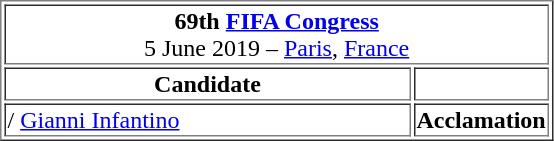<table border=1 >
<tr>
<td colspan=2 align=center><strong>69th <a href='#'>FIFA Congress</a></strong><br>5 June 2019 – <a href='#'>Paris</a>, <a href='#'>France</a></td>
</tr>
<tr>
<th width=75%>Candidate</th>
<th align=center></th>
</tr>
<tr>
<td>/ <a href='#'>Gianni Infantino</a></td>
<td align="center"><strong>Acclamation</strong></td>
</tr>
</table>
